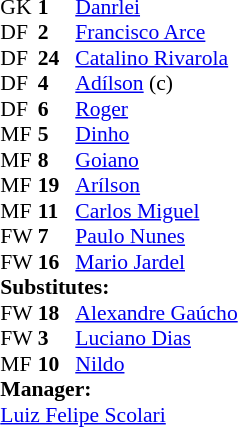<table cellspacing="0" cellpadding="0" style="font-size:90%; margin:0.2em auto;">
<tr>
<th width="25"></th>
<th width="25"></th>
</tr>
<tr>
<td>GK</td>
<td><strong>1</strong></td>
<td> <a href='#'>Danrlei</a></td>
<td></td>
</tr>
<tr>
<td>DF</td>
<td><strong>2</strong></td>
<td> <a href='#'>Francisco Arce</a></td>
<td></td>
</tr>
<tr>
<td>DF</td>
<td><strong>24</strong></td>
<td> <a href='#'>Catalino Rivarola</a></td>
<td></td>
</tr>
<tr>
<td>DF</td>
<td><strong>4</strong></td>
<td> <a href='#'>Adílson</a> (c)</td>
<td></td>
<td></td>
</tr>
<tr>
<td>DF</td>
<td><strong>6</strong></td>
<td> <a href='#'>Roger</a></td>
</tr>
<tr>
<td>MF</td>
<td><strong>5</strong></td>
<td> <a href='#'>Dinho</a></td>
<td></td>
</tr>
<tr>
<td>MF</td>
<td><strong>8</strong></td>
<td> <a href='#'>Goiano</a></td>
</tr>
<tr>
<td>MF</td>
<td><strong>19</strong></td>
<td> <a href='#'>Arílson</a></td>
</tr>
<tr>
<td>MF</td>
<td><strong>11</strong></td>
<td> <a href='#'>Carlos Miguel</a></td>
</tr>
<tr>
<td>FW</td>
<td><strong>7</strong></td>
<td> <a href='#'>Paulo Nunes</a></td>
<td> </td>
</tr>
<tr>
<td>FW</td>
<td><strong>16</strong></td>
<td> <a href='#'>Mario Jardel</a></td>
<td></td>
<td></td>
</tr>
<tr>
<td colspan=3><strong>Substitutes:</strong></td>
</tr>
<tr>
<td>FW</td>
<td><strong>18</strong></td>
<td> <a href='#'>Alexandre Gaúcho</a></td>
<td></td>
<td> </td>
</tr>
<tr>
<td>FW</td>
<td><strong>3</strong></td>
<td> <a href='#'>Luciano Dias</a></td>
<td></td>
<td></td>
</tr>
<tr>
<td>MF</td>
<td><strong>10</strong></td>
<td> <a href='#'>Nildo</a></td>
<td></td>
<td></td>
</tr>
<tr>
<td colspan=3><strong>Manager:</strong></td>
</tr>
<tr>
<td colspan=4> <a href='#'>Luiz Felipe Scolari</a></td>
</tr>
</table>
